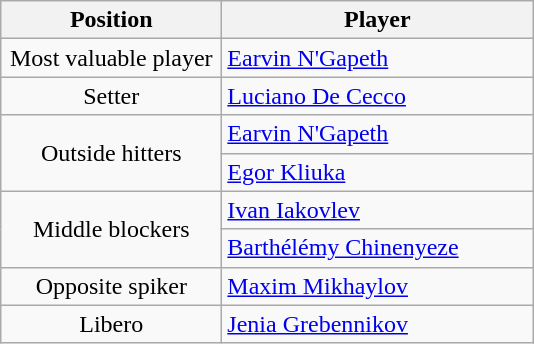<table class="wikitable">
<tr>
<th width=140>Position</th>
<th width=200>Player</th>
</tr>
<tr>
<td style="text-align:center">Most valuable player</td>
<td> <a href='#'>Earvin N'Gapeth</a></td>
</tr>
<tr>
<td style="text-align:center">Setter</td>
<td> <a href='#'>Luciano De Cecco</a></td>
</tr>
<tr>
<td rowspan=2 style="text-align:center">Outside hitters</td>
<td> <a href='#'>Earvin N'Gapeth</a></td>
</tr>
<tr>
<td> <a href='#'>Egor Kliuka</a></td>
</tr>
<tr>
<td rowspan=2 style="text-align:center">Middle blockers</td>
<td> <a href='#'>Ivan Iakovlev</a></td>
</tr>
<tr>
<td> <a href='#'>Barthélémy Chinenyeze</a></td>
</tr>
<tr>
<td style="text-align:center">Opposite spiker</td>
<td> <a href='#'>Maxim Mikhaylov</a></td>
</tr>
<tr>
<td style="text-align:center">Libero</td>
<td> <a href='#'>Jenia Grebennikov</a></td>
</tr>
</table>
